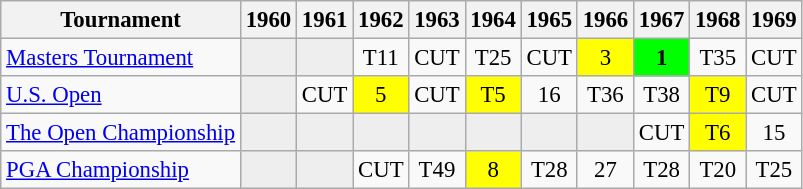<table class="wikitable" style="font-size:95%;text-align:center;">
<tr>
<th>Tournament</th>
<th>1960</th>
<th>1961</th>
<th>1962</th>
<th>1963</th>
<th>1964</th>
<th>1965</th>
<th>1966</th>
<th>1967</th>
<th>1968</th>
<th>1969</th>
</tr>
<tr>
<td align=left><a href='#'>Masters Tournament</a></td>
<td style="background:#eeeeee;"></td>
<td style="background:#eeeeee;"></td>
<td>T11</td>
<td>CUT</td>
<td>T25</td>
<td>CUT</td>
<td style="background:yellow;">3</td>
<td style="background:#00ff00;"><strong>1</strong></td>
<td>T35</td>
<td>CUT</td>
</tr>
<tr>
<td align=left><a href='#'>U.S. Open</a></td>
<td style="background:#eeeeee;"></td>
<td>CUT</td>
<td style="background:yellow;">5</td>
<td>CUT</td>
<td style="background:yellow;">T5</td>
<td>16</td>
<td>T36</td>
<td>T38</td>
<td style="background:yellow;">T9</td>
<td>CUT</td>
</tr>
<tr>
<td align=left><a href='#'>The Open Championship</a></td>
<td style="background:#eeeeee;"></td>
<td style="background:#eeeeee;"></td>
<td style="background:#eeeeee;"></td>
<td style="background:#eeeeee;"></td>
<td style="background:#eeeeee;"></td>
<td style="background:#eeeeee;"></td>
<td style="background:#eeeeee;"></td>
<td>CUT</td>
<td style="background:yellow;">T6</td>
<td>15</td>
</tr>
<tr>
<td align=left><a href='#'>PGA Championship</a></td>
<td style="background:#eeeeee;"></td>
<td style="background:#eeeeee;"></td>
<td>CUT</td>
<td>T49</td>
<td style="background:yellow;">8</td>
<td>T28</td>
<td>27</td>
<td>T28</td>
<td>T20</td>
<td>T25</td>
</tr>
</table>
